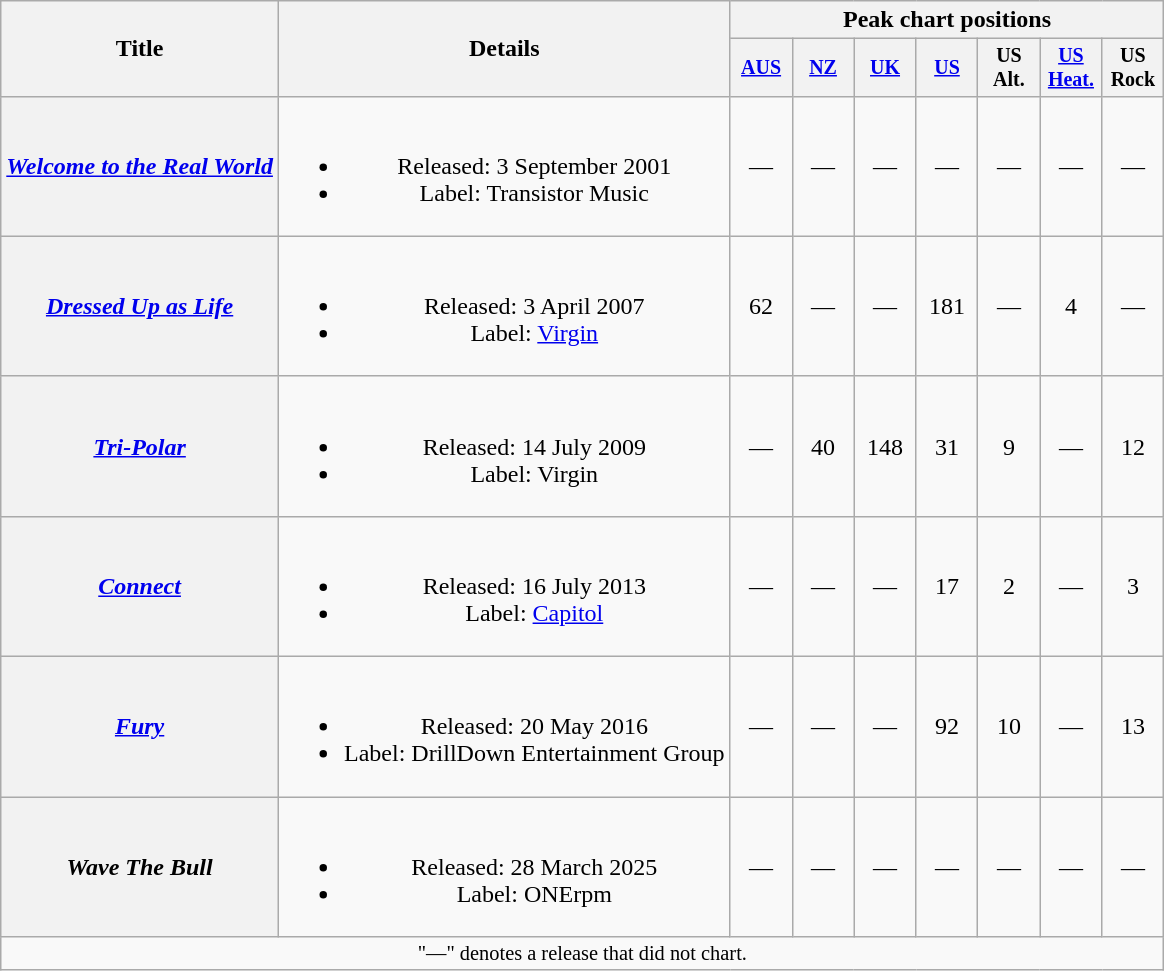<table class="wikitable plainrowheaders" style="text-align:center;">
<tr>
<th rowspan="2">Title</th>
<th rowspan="2">Details</th>
<th colspan="7">Peak chart positions</th>
</tr>
<tr style="font-size:smaller;">
<th width="35"><a href='#'>AUS</a><br></th>
<th width="35"><a href='#'>NZ</a><br></th>
<th width="35"><a href='#'>UK</a><br></th>
<th width="35"><a href='#'>US</a><br></th>
<th width="35">US<br>Alt.<br></th>
<th width="35"><a href='#'>US Heat.</a><br></th>
<th width="35">US Rock<br></th>
</tr>
<tr>
<th scope="row"><em><a href='#'>Welcome to the Real World</a></em></th>
<td><br><ul><li>Released: 3 September 2001</li><li>Label: Transistor Music</li></ul></td>
<td>—</td>
<td>—</td>
<td>—</td>
<td>—</td>
<td>—</td>
<td>—</td>
<td>—</td>
</tr>
<tr>
<th scope="row"><em><a href='#'>Dressed Up as Life</a></em></th>
<td><br><ul><li>Released: 3 April 2007</li><li>Label: <a href='#'>Virgin</a></li></ul></td>
<td>62</td>
<td>—</td>
<td>—</td>
<td>181</td>
<td>—</td>
<td>4</td>
<td>—</td>
</tr>
<tr>
<th scope="row"><em><a href='#'>Tri-Polar</a></em></th>
<td><br><ul><li>Released: 14 July 2009</li><li>Label: Virgin</li></ul></td>
<td>—</td>
<td>40</td>
<td>148</td>
<td>31</td>
<td>9</td>
<td>—</td>
<td>12</td>
</tr>
<tr>
<th scope="row"><em><a href='#'>Connect</a></em></th>
<td><br><ul><li>Released: 16 July 2013</li><li>Label: <a href='#'>Capitol</a></li></ul></td>
<td>—</td>
<td>—</td>
<td>—</td>
<td>17</td>
<td>2</td>
<td>—</td>
<td>3</td>
</tr>
<tr>
<th scope="row"><em><a href='#'>Fury</a></em></th>
<td><br><ul><li>Released: 20 May 2016</li><li>Label: DrillDown Entertainment Group</li></ul></td>
<td>—</td>
<td>—</td>
<td>—</td>
<td>92</td>
<td>10</td>
<td>—</td>
<td>13</td>
</tr>
<tr>
<th scope="row"><em>Wave The Bull</em></th>
<td><br><ul><li>Released: 28 March 2025</li><li>Label: ONErpm</li></ul></td>
<td>—</td>
<td>—</td>
<td>—</td>
<td>—</td>
<td>—</td>
<td>—</td>
<td>—</td>
</tr>
<tr>
<td colspan="9" style="font-size:85%">"—" denotes a release that did not chart.</td>
</tr>
</table>
